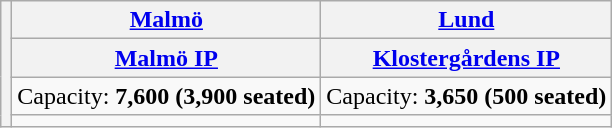<table class="wikitable" style="text-align:center">
<tr>
<th rowspan="4"></th>
<th><a href='#'>Malmö</a></th>
<th><a href='#'>Lund</a></th>
</tr>
<tr>
<th><a href='#'>Malmö IP</a></th>
<th><a href='#'>Klostergårdens IP</a></th>
</tr>
<tr>
<td>Capacity: <strong>7,600 (3,900 seated)</strong></td>
<td>Capacity: <strong>3,650 (500 seated)</strong></td>
</tr>
<tr>
<td></td>
<td></td>
</tr>
</table>
